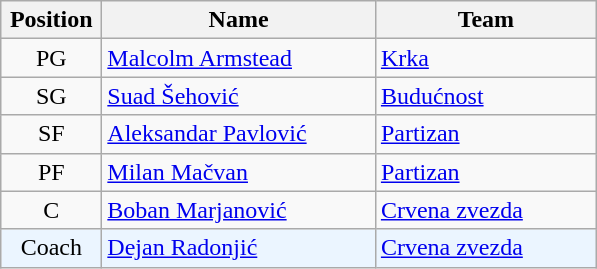<table class="wikitable" style="text-align: center;">
<tr>
<th width="60">Position</th>
<th width="175">Name</th>
<th width="140">Team</th>
</tr>
<tr>
<td>PG</td>
<td align="left"> <a href='#'>Malcolm Armstead</a></td>
<td align="left"> <a href='#'>Krka</a></td>
</tr>
<tr>
<td>SG</td>
<td align="left"> <a href='#'>Suad Šehović</a></td>
<td align="left"> <a href='#'>Budućnost</a></td>
</tr>
<tr>
<td>SF</td>
<td align="left"> <a href='#'>Aleksandar Pavlović</a></td>
<td align="left"> <a href='#'>Partizan</a></td>
</tr>
<tr>
<td>PF</td>
<td align="left"> <a href='#'>Milan Mačvan</a></td>
<td align="left"> <a href='#'>Partizan</a></td>
</tr>
<tr>
<td>C</td>
<td align="left"> <a href='#'>Boban Marjanović</a></td>
<td align="left"> <a href='#'>Crvena zvezda</a></td>
</tr>
<tr bgcolor="#EBF5FF">
<td>Coach</td>
<td align="left"> <a href='#'>Dejan Radonjić</a></td>
<td align="left"> <a href='#'>Crvena zvezda</a></td>
</tr>
</table>
